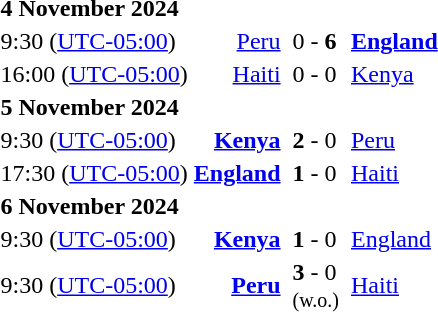<table>
<tr>
<td><strong>4 November 2024</strong></td>
</tr>
<tr>
<td>9:30 (<a href='#'>UTC-05:00</a>)</td>
<td align=right><a href='#'>Peru</a></td>
<td></td>
<td>0 - <strong>6</strong></td>
<td></td>
<td><strong><a href='#'>England</a></strong></td>
</tr>
<tr>
<td>16:00 (<a href='#'>UTC-05:00</a>)</td>
<td align=right><a href='#'>Haiti</a></td>
<td></td>
<td>0 - 0</td>
<td></td>
<td><a href='#'>Kenya</a></td>
</tr>
<tr>
<td><strong>5 November 2024</strong></td>
</tr>
<tr>
<td>9:30 (<a href='#'>UTC-05:00</a>)</td>
<td align=right><strong><a href='#'>Kenya</a></strong></td>
<td></td>
<td><strong>2</strong> - 0</td>
<td></td>
<td><a href='#'>Peru</a></td>
</tr>
<tr>
<td>17:30 (<a href='#'>UTC-05:00</a>)</td>
<td align=right><strong><a href='#'>England</a></strong></td>
<td></td>
<td><strong>1</strong> - 0</td>
<td></td>
<td><a href='#'>Haiti</a></td>
</tr>
<tr>
<td><strong>6 November 2024</strong></td>
</tr>
<tr>
<td>9:30 (<a href='#'>UTC-05:00</a>)</td>
<td align=right><strong><a href='#'>Kenya</a></strong></td>
<td></td>
<td><strong>1</strong> - 0</td>
<td></td>
<td><a href='#'>England</a></td>
</tr>
<tr>
<td>9:30 (<a href='#'>UTC-05:00</a>)</td>
<td align=right><strong><a href='#'>Peru</a></strong></td>
<td></td>
<td><strong>3</strong> - 0 <br><small>(w.o.)</small></td>
<td></td>
<td><a href='#'>Haiti</a></td>
</tr>
</table>
